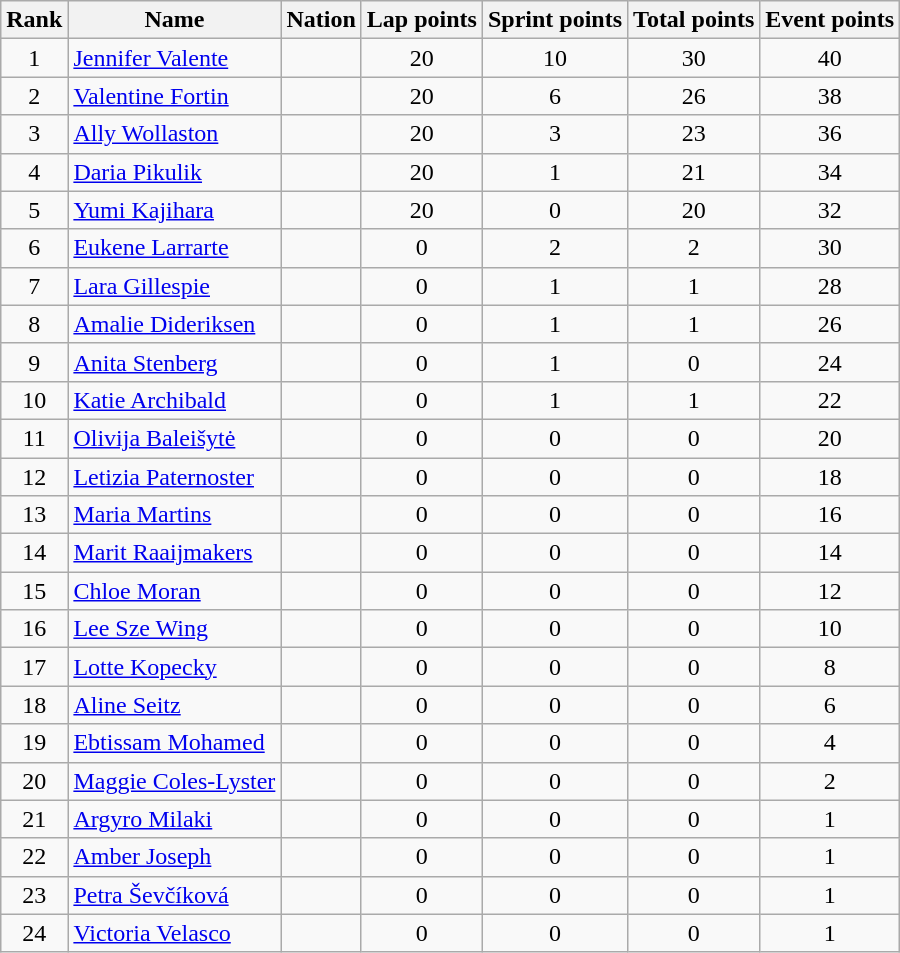<table class="wikitable sortable" style="text-align:center">
<tr>
<th>Rank</th>
<th>Name</th>
<th>Nation</th>
<th>Lap points</th>
<th>Sprint points</th>
<th>Total points</th>
<th>Event points</th>
</tr>
<tr>
<td>1</td>
<td align=left><a href='#'>Jennifer Valente</a></td>
<td align=left></td>
<td>20</td>
<td>10</td>
<td>30</td>
<td>40</td>
</tr>
<tr>
<td>2</td>
<td align=left><a href='#'>Valentine Fortin</a></td>
<td align=left></td>
<td>20</td>
<td>6</td>
<td>26</td>
<td>38</td>
</tr>
<tr>
<td>3</td>
<td align=left><a href='#'>Ally Wollaston</a></td>
<td align=left></td>
<td>20</td>
<td>3</td>
<td>23</td>
<td>36</td>
</tr>
<tr>
<td>4</td>
<td align=left><a href='#'>Daria Pikulik</a></td>
<td align=left></td>
<td>20</td>
<td>1</td>
<td>21</td>
<td>34</td>
</tr>
<tr>
<td>5</td>
<td align=left><a href='#'>Yumi Kajihara</a></td>
<td align=left></td>
<td>20</td>
<td>0</td>
<td>20</td>
<td>32</td>
</tr>
<tr>
<td>6</td>
<td align=left><a href='#'>Eukene Larrarte</a></td>
<td align=left></td>
<td>0</td>
<td>2</td>
<td>2</td>
<td>30</td>
</tr>
<tr>
<td>7</td>
<td align=left><a href='#'>Lara Gillespie</a></td>
<td align=left></td>
<td>0</td>
<td>1</td>
<td>1</td>
<td>28</td>
</tr>
<tr>
<td>8</td>
<td align=left><a href='#'>Amalie Dideriksen</a></td>
<td align=left></td>
<td>0</td>
<td>1</td>
<td>1</td>
<td>26</td>
</tr>
<tr>
<td>9</td>
<td align=left><a href='#'>Anita Stenberg</a></td>
<td align=left></td>
<td>0</td>
<td>1</td>
<td>0</td>
<td>24</td>
</tr>
<tr>
<td>10</td>
<td align=left><a href='#'>Katie Archibald</a></td>
<td align=left></td>
<td>0</td>
<td>1</td>
<td>1</td>
<td>22</td>
</tr>
<tr>
<td>11</td>
<td align=left><a href='#'>Olivija Baleišytė</a></td>
<td align=left></td>
<td>0</td>
<td>0</td>
<td>0</td>
<td>20</td>
</tr>
<tr>
<td>12</td>
<td align=left><a href='#'>Letizia Paternoster</a></td>
<td align=left></td>
<td>0</td>
<td>0</td>
<td>0</td>
<td>18</td>
</tr>
<tr>
<td>13</td>
<td align=left><a href='#'>Maria Martins</a></td>
<td align=left></td>
<td>0</td>
<td>0</td>
<td>0</td>
<td>16</td>
</tr>
<tr>
<td>14</td>
<td align=left><a href='#'>Marit Raaijmakers</a></td>
<td align=left></td>
<td>0</td>
<td>0</td>
<td>0</td>
<td>14</td>
</tr>
<tr>
<td>15</td>
<td align=left><a href='#'>Chloe Moran</a></td>
<td align=left></td>
<td>0</td>
<td>0</td>
<td>0</td>
<td>12</td>
</tr>
<tr>
<td>16</td>
<td align=left><a href='#'>Lee Sze Wing</a></td>
<td align=left></td>
<td>0</td>
<td>0</td>
<td>0</td>
<td>10</td>
</tr>
<tr>
<td>17</td>
<td align=left><a href='#'>Lotte Kopecky</a></td>
<td align=left></td>
<td>0</td>
<td>0</td>
<td>0</td>
<td>8</td>
</tr>
<tr>
<td>18</td>
<td align=left><a href='#'>Aline Seitz</a></td>
<td align=left></td>
<td>0</td>
<td>0</td>
<td>0</td>
<td>6</td>
</tr>
<tr>
<td>19</td>
<td align=left><a href='#'>Ebtissam Mohamed</a></td>
<td align=left></td>
<td>0</td>
<td>0</td>
<td>0</td>
<td>4</td>
</tr>
<tr>
<td>20</td>
<td align=left><a href='#'>Maggie Coles-Lyster</a></td>
<td align=left></td>
<td>0</td>
<td>0</td>
<td>0</td>
<td>2</td>
</tr>
<tr>
<td>21</td>
<td align=left><a href='#'>Argyro Milaki</a></td>
<td align=left></td>
<td>0</td>
<td>0</td>
<td>0</td>
<td>1</td>
</tr>
<tr>
<td>22</td>
<td align=left><a href='#'>Amber Joseph</a></td>
<td align=left></td>
<td>0</td>
<td>0</td>
<td>0</td>
<td>1</td>
</tr>
<tr>
<td>23</td>
<td align=left><a href='#'>Petra Ševčíková</a></td>
<td align=left></td>
<td>0</td>
<td>0</td>
<td>0</td>
<td>1</td>
</tr>
<tr>
<td>24</td>
<td align=left><a href='#'>Victoria Velasco</a></td>
<td align=left></td>
<td>0</td>
<td>0</td>
<td>0</td>
<td>1</td>
</tr>
</table>
